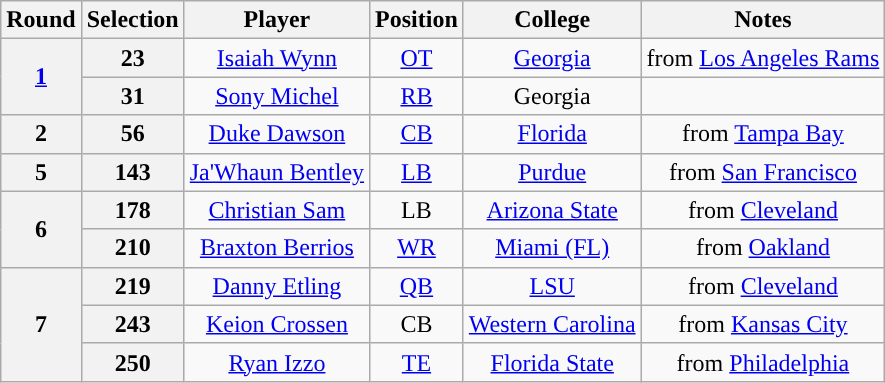<table class="wikitable" style="text-align:center">
<tr>
<th>Round</th>
<th>Selection</th>
<th>Player</th>
<th>Position</th>
<th>College</th>
<th>Notes</th>
</tr>
<tr>
<th rowspan="2"><a href='#'>1</a></th>
<th>23</th>
<td><a href='#'>Isaiah Wynn</a></td>
<td><a href='#'>OT</a></td>
<td><a href='#'>Georgia</a></td>
<td>from <a href='#'>Los Angeles Rams</a></td>
</tr>
<tr>
<th>31</th>
<td><a href='#'>Sony Michel</a></td>
<td><a href='#'>RB</a></td>
<td>Georgia</td>
<td></td>
</tr>
<tr>
<th>2</th>
<th>56</th>
<td><a href='#'>Duke Dawson</a></td>
<td><a href='#'>CB</a></td>
<td><a href='#'>Florida</a></td>
<td>from <a href='#'>Tampa Bay</a></td>
</tr>
<tr>
<th>5</th>
<th>143</th>
<td><a href='#'>Ja'Whaun Bentley</a></td>
<td><a href='#'>LB</a></td>
<td><a href='#'>Purdue</a></td>
<td>from <a href='#'>San Francisco</a></td>
</tr>
<tr>
<th rowspan="2">6</th>
<th>178</th>
<td><a href='#'>Christian Sam</a></td>
<td>LB</td>
<td><a href='#'>Arizona State</a></td>
<td>from <a href='#'>Cleveland</a></td>
</tr>
<tr>
<th>210</th>
<td><a href='#'>Braxton Berrios</a></td>
<td><a href='#'>WR</a></td>
<td><a href='#'>Miami (FL)</a></td>
<td>from <a href='#'>Oakland</a></td>
</tr>
<tr>
<th rowspan="3">7</th>
<th>219</th>
<td><a href='#'>Danny Etling</a></td>
<td><a href='#'>QB</a></td>
<td><a href='#'>LSU</a></td>
<td>from <a href='#'>Cleveland</a></td>
</tr>
<tr>
<th>243</th>
<td><a href='#'>Keion Crossen</a></td>
<td>CB</td>
<td><a href='#'>Western Carolina</a></td>
<td>from <a href='#'>Kansas City</a></td>
</tr>
<tr>
<th>250</th>
<td><a href='#'>Ryan Izzo</a></td>
<td><a href='#'>TE</a></td>
<td><a href='#'>Florida State</a></td>
<td>from <a href='#'>Philadelphia</a></td>
</tr>
</table>
